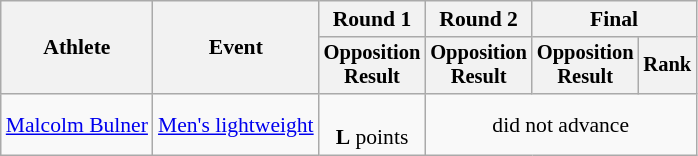<table class="wikitable" style="font-size:90%">
<tr>
<th rowspan=2>Athlete</th>
<th rowspan=2>Event</th>
<th>Round 1</th>
<th>Round 2</th>
<th colspan=2>Final</th>
</tr>
<tr style=font-size:95%>
<th>Opposition<br>Result</th>
<th>Opposition<br>Result</th>
<th>Opposition<br>Result</th>
<th>Rank</th>
</tr>
<tr align=center>
<td align=left><a href='#'>Malcolm Bulner</a></td>
<td align=left><a href='#'>Men's lightweight</a></td>
<td><br><strong>L</strong> points</td>
<td colspan=3>did not advance</td>
</tr>
</table>
